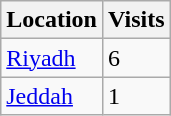<table class="wikitable sortable">
<tr>
<th>Location</th>
<th>Visits</th>
</tr>
<tr>
<td><a href='#'>Riyadh</a></td>
<td>6</td>
</tr>
<tr>
<td><a href='#'>Jeddah</a></td>
<td>1</td>
</tr>
</table>
